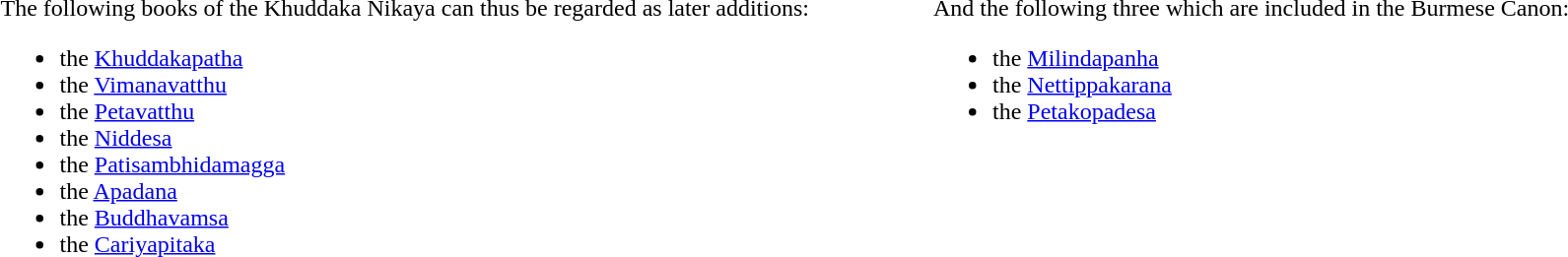<table width="100%">
<tr valign="top">
<td width="50%"><br>The following books of the Khuddaka Nikaya can thus be regarded as later additions:<ul><li>the <a href='#'>Khuddakapatha</a></li><li>the <a href='#'>Vimanavatthu</a></li><li>the <a href='#'>Petavatthu</a></li><li>the <a href='#'>Niddesa</a></li><li>the <a href='#'>Patisambhidamagga</a></li><li>the <a href='#'>Apadana</a></li><li>the <a href='#'>Buddhavamsa</a></li><li>the <a href='#'>Cariyapitaka</a></li></ul></td>
<td width="50%"><br>And the following three which are included in the Burmese Canon:<ul><li>the <a href='#'>Milindapanha</a></li><li>the <a href='#'>Nettippakarana</a></li><li>the <a href='#'>Petakopadesa</a></li></ul></td>
</tr>
</table>
